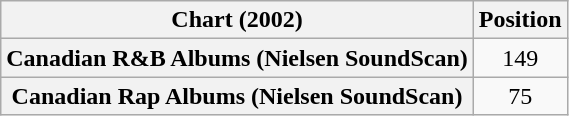<table class="wikitable plainrowheaders">
<tr>
<th scope="col">Chart (2002)</th>
<th scope="col">Position</th>
</tr>
<tr>
<th scope="row">Canadian R&B Albums (Nielsen SoundScan)</th>
<td style="text-align:center;">149</td>
</tr>
<tr>
<th scope="row">Canadian Rap Albums (Nielsen SoundScan)</th>
<td style="text-align:center;">75</td>
</tr>
</table>
